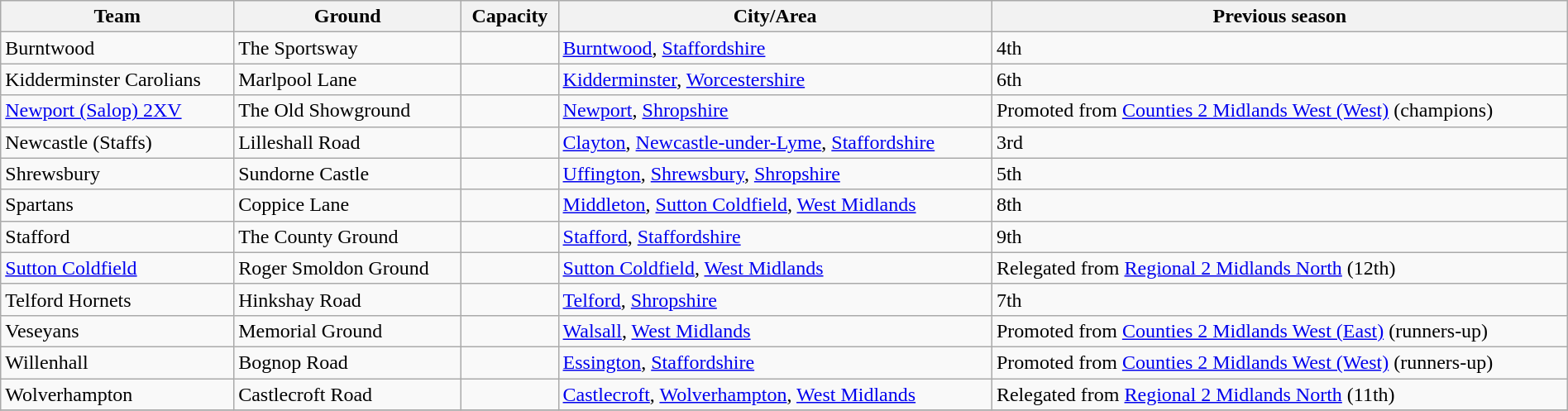<table class="wikitable sortable" width=100%>
<tr>
<th>Team</th>
<th>Ground</th>
<th>Capacity</th>
<th>City/Area</th>
<th>Previous season</th>
</tr>
<tr>
<td>Burntwood</td>
<td>The Sportsway</td>
<td></td>
<td><a href='#'>Burntwood</a>, <a href='#'>Staffordshire</a></td>
<td>4th</td>
</tr>
<tr>
<td>Kidderminster Carolians</td>
<td>Marlpool Lane</td>
<td></td>
<td><a href='#'>Kidderminster</a>, <a href='#'>Worcestershire</a></td>
<td>6th</td>
</tr>
<tr>
<td><a href='#'>Newport (Salop) 2XV</a></td>
<td>The Old Showground</td>
<td></td>
<td><a href='#'>Newport</a>, <a href='#'>Shropshire</a></td>
<td>Promoted from <a href='#'>Counties 2 Midlands West (West)</a> (champions)</td>
</tr>
<tr>
<td>Newcastle (Staffs)</td>
<td>Lilleshall Road</td>
<td></td>
<td><a href='#'>Clayton</a>, <a href='#'>Newcastle-under-Lyme</a>, <a href='#'>Staffordshire</a></td>
<td>3rd</td>
</tr>
<tr>
<td>Shrewsbury</td>
<td>Sundorne Castle</td>
<td></td>
<td><a href='#'>Uffington</a>, <a href='#'>Shrewsbury</a>, <a href='#'>Shropshire</a></td>
<td>5th</td>
</tr>
<tr>
<td>Spartans</td>
<td>Coppice Lane</td>
<td></td>
<td><a href='#'>Middleton</a>, <a href='#'>Sutton Coldfield</a>, <a href='#'>West Midlands</a></td>
<td>8th</td>
</tr>
<tr>
<td>Stafford</td>
<td>The County Ground</td>
<td></td>
<td><a href='#'>Stafford</a>, <a href='#'>Staffordshire</a></td>
<td>9th</td>
</tr>
<tr>
<td><a href='#'>Sutton Coldfield</a></td>
<td>Roger Smoldon Ground</td>
<td></td>
<td><a href='#'>Sutton Coldfield</a>, <a href='#'>West Midlands</a></td>
<td>Relegated from <a href='#'>Regional 2 Midlands North</a>  (12th)</td>
</tr>
<tr>
<td>Telford Hornets</td>
<td>Hinkshay Road</td>
<td></td>
<td><a href='#'>Telford</a>, <a href='#'>Shropshire</a></td>
<td>7th</td>
</tr>
<tr>
<td>Veseyans</td>
<td>Memorial Ground</td>
<td></td>
<td><a href='#'>Walsall</a>, <a href='#'>West Midlands</a></td>
<td>Promoted from <a href='#'>Counties 2 Midlands West (East)</a> (runners-up)</td>
</tr>
<tr>
<td>Willenhall</td>
<td>Bognop Road</td>
<td></td>
<td><a href='#'>Essington</a>, <a href='#'>Staffordshire</a></td>
<td>Promoted from <a href='#'>Counties 2 Midlands West (West)</a> (runners-up)</td>
</tr>
<tr>
<td>Wolverhampton</td>
<td>Castlecroft Road</td>
<td></td>
<td><a href='#'>Castlecroft</a>, <a href='#'>Wolverhampton</a>, <a href='#'>West Midlands</a></td>
<td>Relegated from <a href='#'>Regional 2 Midlands North</a>  (11th)</td>
</tr>
<tr>
</tr>
</table>
